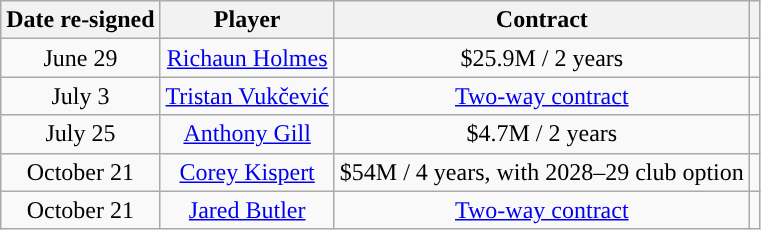<table class="wikitable sortable sortable" style="text-align: center">
<tr>
<th>Date re-signed</th>
<th>Player</th>
<th>Contract</th>
<th></th>
</tr>
<tr>
<td>June 29</td>
<td><a href='#'>Richaun Holmes</a></td>
<td>$25.9M / 2 years</td>
<td></td>
</tr>
<tr>
<td>July 3</td>
<td><a href='#'>Tristan Vukčević</a></td>
<td><a href='#'>Two-way contract</a></td>
<td></td>
</tr>
<tr>
<td>July 25</td>
<td><a href='#'>Anthony Gill</a></td>
<td>$4.7M / 2 years</td>
<td></td>
</tr>
<tr>
<td>October 21</td>
<td><a href='#'>Corey Kispert</a></td>
<td>$54M / 4 years, with 2028–29 club option</td>
<td></td>
</tr>
<tr>
<td>October 21</td>
<td><a href='#'>Jared Butler</a></td>
<td><a href='#'>Two-way contract</a></td>
<td></td>
</tr>
</table>
